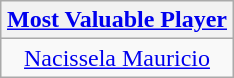<table class=wikitable style="text-align:center; margin:auto">
<tr>
<th><a href='#'>Most Valuable Player</a></th>
</tr>
<tr>
<td> <a href='#'>Nacissela Mauricio</a></td>
</tr>
</table>
